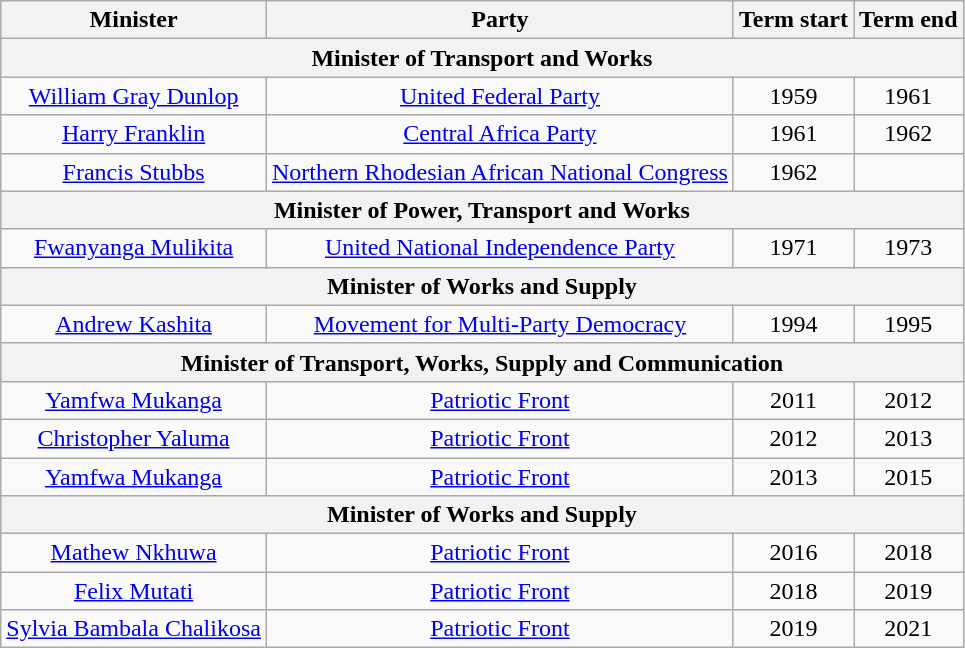<table class=wikitable style=text-align:center>
<tr>
<th>Minister</th>
<th>Party</th>
<th>Term start</th>
<th>Term end</th>
</tr>
<tr>
<th colspan=4>Minister of Transport and Works</th>
</tr>
<tr>
<td><a href='#'>William Gray Dunlop</a></td>
<td><a href='#'>United Federal Party</a></td>
<td>1959</td>
<td>1961</td>
</tr>
<tr>
<td><a href='#'>Harry Franklin</a></td>
<td><a href='#'>Central Africa Party</a></td>
<td>1961</td>
<td>1962</td>
</tr>
<tr>
<td><a href='#'>Francis Stubbs</a></td>
<td><a href='#'>Northern Rhodesian African National Congress</a></td>
<td>1962</td>
<td></td>
</tr>
<tr>
<th colspan=4>Minister of Power, Transport and Works</th>
</tr>
<tr>
<td><a href='#'>Fwanyanga Mulikita</a></td>
<td><a href='#'>United National Independence Party</a></td>
<td>1971</td>
<td>1973</td>
</tr>
<tr>
<th colspan=4>Minister of Works and Supply</th>
</tr>
<tr>
<td><a href='#'>Andrew Kashita</a></td>
<td><a href='#'>Movement for Multi-Party Democracy</a></td>
<td>1994</td>
<td>1995</td>
</tr>
<tr>
<th colspan=4>Minister of Transport, Works, Supply and Communication</th>
</tr>
<tr>
<td><a href='#'>Yamfwa Mukanga</a></td>
<td><a href='#'>Patriotic Front</a></td>
<td>2011</td>
<td>2012</td>
</tr>
<tr>
<td><a href='#'>Christopher Yaluma</a></td>
<td><a href='#'>Patriotic Front</a></td>
<td>2012</td>
<td>2013</td>
</tr>
<tr>
<td><a href='#'>Yamfwa Mukanga</a></td>
<td><a href='#'>Patriotic Front</a></td>
<td>2013</td>
<td>2015</td>
</tr>
<tr>
<th colspan=4>Minister of Works and Supply</th>
</tr>
<tr>
<td><a href='#'>Mathew Nkhuwa</a></td>
<td><a href='#'>Patriotic Front</a></td>
<td>2016</td>
<td>2018</td>
</tr>
<tr>
<td><a href='#'>Felix Mutati</a></td>
<td><a href='#'>Patriotic Front</a></td>
<td>2018</td>
<td>2019</td>
</tr>
<tr>
<td><a href='#'>Sylvia Bambala Chalikosa</a></td>
<td><a href='#'>Patriotic Front</a></td>
<td>2019</td>
<td>2021</td>
</tr>
</table>
